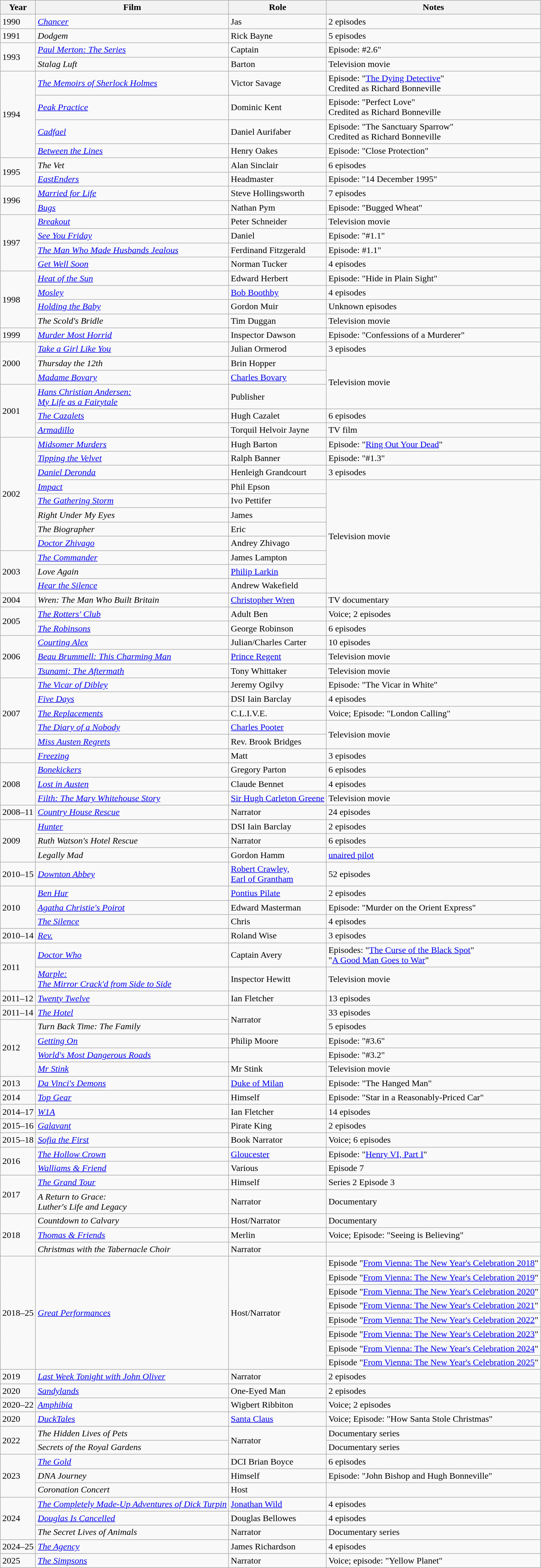<table class="wikitable sortable unsortable">
<tr>
<th>Year</th>
<th>Film</th>
<th>Role</th>
<th class="unsortable">Notes</th>
</tr>
<tr>
<td>1990</td>
<td><em><a href='#'>Chancer</a></em></td>
<td>Jas</td>
<td>2 episodes</td>
</tr>
<tr>
<td>1991</td>
<td><em>Dodgem</em></td>
<td>Rick Bayne</td>
<td>5 episodes</td>
</tr>
<tr>
<td rowspan="2">1993</td>
<td><em><a href='#'>Paul Merton: The Series</a></em></td>
<td>Captain</td>
<td>Episode: #2.6"</td>
</tr>
<tr>
<td><em>Stalag Luft</em></td>
<td>Barton</td>
<td>Television movie</td>
</tr>
<tr>
<td rowspan="4">1994</td>
<td><em><a href='#'>The Memoirs of Sherlock Holmes</a></em></td>
<td>Victor Savage</td>
<td>Episode: "<a href='#'>The Dying Detective</a>" <br> Credited as Richard Bonneville</td>
</tr>
<tr>
<td><em><a href='#'>Peak Practice</a></em></td>
<td>Dominic Kent</td>
<td>Episode: "Perfect Love"<br>Credited as Richard Bonneville</td>
</tr>
<tr>
<td><em><a href='#'>Cadfael</a></em></td>
<td>Daniel Aurifaber</td>
<td>Episode: "The Sanctuary Sparrow"<br> Credited as Richard Bonneville</td>
</tr>
<tr>
<td><a href='#'><em>Between the Lines</em></a></td>
<td>Henry Oakes</td>
<td>Episode: "Close Protection"</td>
</tr>
<tr>
<td rowspan="2">1995</td>
<td><em>The Vet</em></td>
<td>Alan Sinclair</td>
<td>6 episodes</td>
</tr>
<tr>
<td><em><a href='#'>EastEnders</a></em></td>
<td>Headmaster</td>
<td>Episode: "14 December 1995"</td>
</tr>
<tr>
<td rowspan="2">1996</td>
<td><em><a href='#'>Married for Life</a></em></td>
<td>Steve Hollingsworth</td>
<td>7 episodes</td>
</tr>
<tr>
<td><a href='#'><em>Bugs</em></a></td>
<td>Nathan Pym</td>
<td>Episode: "Bugged Wheat"</td>
</tr>
<tr>
<td rowspan="4">1997</td>
<td><em><a href='#'>Breakout</a></em></td>
<td>Peter Schneider</td>
<td>Television movie</td>
</tr>
<tr>
<td><em><a href='#'>See You Friday</a></em></td>
<td>Daniel</td>
<td>Episode: "#1.1"</td>
</tr>
<tr>
<td><em><a href='#'>The Man Who Made Husbands Jealous</a></em></td>
<td>Ferdinand Fitzgerald</td>
<td>Episode: #1.1"</td>
</tr>
<tr>
<td><a href='#'><em>Get Well Soon</em></a></td>
<td>Norman Tucker</td>
<td>4 episodes</td>
</tr>
<tr>
<td rowspan="4">1998</td>
<td><em><a href='#'>Heat of the Sun</a></em></td>
<td>Edward Herbert</td>
<td>Episode: "Hide in Plain Sight"</td>
</tr>
<tr>
<td><a href='#'><em>Mosley</em></a></td>
<td><a href='#'>Bob Boothby</a></td>
<td>4 episodes</td>
</tr>
<tr>
<td><em><a href='#'>Holding the Baby</a></em></td>
<td>Gordon Muir</td>
<td>Unknown episodes</td>
</tr>
<tr>
<td><em>The Scold's Bridle</em></td>
<td>Tim Duggan</td>
<td>Television movie</td>
</tr>
<tr>
<td>1999</td>
<td><em><a href='#'>Murder Most Horrid</a></em></td>
<td>Inspector Dawson</td>
<td>Episode: "Confessions of a Murderer"</td>
</tr>
<tr>
<td rowspan="3">2000</td>
<td><em><a href='#'>Take a Girl Like You</a></em></td>
<td>Julian Ormerod</td>
<td>3 episodes</td>
</tr>
<tr>
<td><em>Thursday the 12th</em></td>
<td>Brin Hopper</td>
<td rowspan="3">Television movie</td>
</tr>
<tr>
<td><em><a href='#'>Madame Bovary</a></em></td>
<td><a href='#'>Charles Bovary</a></td>
</tr>
<tr>
<td rowspan="3">2001</td>
<td><em><a href='#'>Hans Christian Andersen: <br> My Life as a Fairytale</a></em></td>
<td>Publisher</td>
</tr>
<tr>
<td><em><a href='#'>The Cazalets</a></em></td>
<td>Hugh Cazalet</td>
<td>6 episodes</td>
</tr>
<tr>
<td><em><a href='#'>Armadillo</a></em></td>
<td>Torquil Helvoir Jayne</td>
<td>TV film</td>
</tr>
<tr>
<td rowspan="8">2002</td>
<td><em><a href='#'>Midsomer Murders</a></em></td>
<td>Hugh Barton</td>
<td>Episode: "<a href='#'>Ring Out Your Dead</a>"</td>
</tr>
<tr>
<td><em><a href='#'>Tipping the Velvet</a></em></td>
<td>Ralph Banner</td>
<td>Episode: "#1.3"</td>
</tr>
<tr>
<td><em><a href='#'>Daniel Deronda</a></em></td>
<td>Henleigh Grandcourt</td>
<td>3 episodes</td>
</tr>
<tr>
<td><em><a href='#'>Impact</a></em></td>
<td>Phil Epson</td>
<td rowspan="8">Television movie</td>
</tr>
<tr>
<td><em><a href='#'>The Gathering Storm</a></em></td>
<td>Ivo Pettifer</td>
</tr>
<tr>
<td><em>Right Under My Eyes</em></td>
<td>James</td>
</tr>
<tr>
<td><em>The Biographer</em></td>
<td>Eric</td>
</tr>
<tr>
<td><em><a href='#'>Doctor Zhivago</a></em></td>
<td>Andrey Zhivago</td>
</tr>
<tr>
<td rowspan="3">2003</td>
<td><em><a href='#'>The Commander</a></em></td>
<td>James Lampton</td>
</tr>
<tr>
<td><em>Love Again</em></td>
<td><a href='#'>Philip Larkin</a></td>
</tr>
<tr>
<td><em><a href='#'>Hear the Silence</a></em></td>
<td>Andrew Wakefield</td>
</tr>
<tr>
<td>2004</td>
<td><em>Wren: The Man Who Built Britain</em></td>
<td><a href='#'>Christopher Wren</a></td>
<td>TV documentary</td>
</tr>
<tr>
<td rowspan="2">2005</td>
<td><em><a href='#'>The Rotters' Club</a></em></td>
<td>Adult Ben</td>
<td>Voice; 2 episodes</td>
</tr>
<tr>
<td><em><a href='#'>The Robinsons</a></em></td>
<td>George Robinson</td>
<td>6 episodes</td>
</tr>
<tr>
<td rowspan="3">2006</td>
<td><em><a href='#'>Courting Alex</a></em></td>
<td>Julian/Charles Carter</td>
<td>10 episodes</td>
</tr>
<tr>
<td><em><a href='#'>Beau Brummell: This Charming Man</a></em></td>
<td><a href='#'>Prince Regent</a></td>
<td>Television movie</td>
</tr>
<tr>
<td><em><a href='#'>Tsunami: The Aftermath</a></em></td>
<td>Tony Whittaker</td>
<td>Television movie</td>
</tr>
<tr>
<td rowspan="5">2007</td>
<td><em><a href='#'>The Vicar of Dibley</a></em></td>
<td>Jeremy Ogilvy</td>
<td>Episode: "The Vicar in White"</td>
</tr>
<tr>
<td><em><a href='#'>Five Days</a></em></td>
<td>DSI Iain Barclay</td>
<td>4 episodes</td>
</tr>
<tr>
<td><em><a href='#'>The Replacements</a></em></td>
<td>C.L.I.V.E.</td>
<td>Voice; Episode: "London Calling"</td>
</tr>
<tr>
<td><em><a href='#'>The Diary of a Nobody</a></em></td>
<td><a href='#'>Charles Pooter</a></td>
<td rowspan="2">Television movie</td>
</tr>
<tr>
<td><em><a href='#'>Miss Austen Regrets</a></em></td>
<td>Rev. Brook Bridges</td>
</tr>
<tr>
<td></td>
<td><a href='#'><em>Freezing</em></a></td>
<td>Matt</td>
<td>3 episodes</td>
</tr>
<tr>
<td rowspan="3">2008</td>
<td><em><a href='#'>Bonekickers</a></em></td>
<td>Gregory Parton</td>
<td>6 episodes</td>
</tr>
<tr>
<td><em><a href='#'>Lost in Austen</a></em></td>
<td>Claude Bennet</td>
<td>4 episodes</td>
</tr>
<tr>
<td><em><a href='#'>Filth: The Mary Whitehouse Story</a></em></td>
<td><a href='#'>Sir Hugh Carleton Greene</a></td>
<td>Television movie</td>
</tr>
<tr>
<td>2008–11</td>
<td><em><a href='#'>Country House Rescue</a></em></td>
<td>Narrator</td>
<td>24 episodes</td>
</tr>
<tr>
<td rowspan="3">2009</td>
<td><em><a href='#'>Hunter</a></em></td>
<td>DSI Iain Barclay</td>
<td>2 episodes</td>
</tr>
<tr>
<td><em>Ruth Watson's Hotel Rescue</em></td>
<td>Narrator</td>
<td>6 episodes</td>
</tr>
<tr>
<td><em>Legally Mad</em></td>
<td>Gordon Hamm</td>
<td><a href='#'>unaired pilot</a></td>
</tr>
<tr>
<td>2010–15</td>
<td><em><a href='#'>Downton Abbey</a></em></td>
<td><a href='#'>Robert Crawley,<br>Earl of Grantham</a></td>
<td>52 episodes</td>
</tr>
<tr>
<td rowspan="3">2010</td>
<td><em><a href='#'>Ben Hur</a></em></td>
<td><a href='#'>Pontius Pilate</a></td>
<td>2 episodes</td>
</tr>
<tr>
<td><em><a href='#'>Agatha Christie's Poirot</a></em></td>
<td>Edward Masterman</td>
<td>Episode: "Murder on the Orient Express"</td>
</tr>
<tr>
<td><em><a href='#'>The Silence</a></em></td>
<td>Chris</td>
<td>4 episodes</td>
</tr>
<tr>
<td>2010–14</td>
<td><em><a href='#'>Rev.</a></em></td>
<td>Roland Wise</td>
<td>3 episodes</td>
</tr>
<tr>
<td rowspan="2">2011</td>
<td><em><a href='#'>Doctor Who</a></em></td>
<td>Captain Avery</td>
<td>Episodes: "<a href='#'>The Curse of the Black Spot</a>" <br> "<a href='#'>A Good Man Goes to War</a>"</td>
</tr>
<tr>
<td><em><a href='#'>Marple: <br> The Mirror Crack'd from Side to Side</a></em></td>
<td>Inspector Hewitt</td>
<td>Television movie</td>
</tr>
<tr>
<td>2011–12</td>
<td><em><a href='#'>Twenty Twelve</a></em></td>
<td>Ian Fletcher</td>
<td>13 episodes</td>
</tr>
<tr>
<td>2011–14</td>
<td><em><a href='#'>The Hotel</a></em></td>
<td rowspan="2">Narrator</td>
<td>33 episodes</td>
</tr>
<tr>
<td rowspan="4">2012</td>
<td><em>Turn Back Time: The Family</em></td>
<td>5 episodes</td>
</tr>
<tr>
<td><em><a href='#'>Getting On</a></em></td>
<td>Philip Moore</td>
<td>Episode: "#3.6"</td>
</tr>
<tr>
<td><em><a href='#'>World's Most Dangerous Roads</a></em></td>
<td></td>
<td>Episode: "#3.2"</td>
</tr>
<tr>
<td><em><a href='#'>Mr Stink</a></em></td>
<td>Mr Stink</td>
<td>Television movie</td>
</tr>
<tr>
<td>2013</td>
<td><em><a href='#'>Da Vinci's Demons</a></em></td>
<td><a href='#'>Duke of Milan</a></td>
<td>Episode: "The Hanged Man"</td>
</tr>
<tr>
<td>2014</td>
<td><em><a href='#'>Top Gear</a></em></td>
<td>Himself</td>
<td>Episode: "Star in a Reasonably-Priced Car"</td>
</tr>
<tr>
<td>2014–17</td>
<td><em><a href='#'>W1A</a></em></td>
<td>Ian Fletcher</td>
<td>14 episodes</td>
</tr>
<tr>
<td>2015–16</td>
<td><em><a href='#'>Galavant</a></em></td>
<td>Pirate King</td>
<td>2 episodes</td>
</tr>
<tr>
<td>2015–18</td>
<td><em><a href='#'>Sofia the First</a></em></td>
<td>Book Narrator</td>
<td>Voice; 6 episodes</td>
</tr>
<tr>
<td rowspan="2">2016</td>
<td><em><a href='#'>The Hollow Crown</a></em></td>
<td><a href='#'>Gloucester</a></td>
<td>Episode: "<a href='#'>Henry VI, Part I</a>"</td>
</tr>
<tr>
<td><em><a href='#'>Walliams & Friend</a></em></td>
<td>Various</td>
<td>Episode 7</td>
</tr>
<tr>
<td rowspan="2">2017</td>
<td><em><a href='#'>The Grand Tour</a></em></td>
<td>Himself</td>
<td>Series 2 Episode 3</td>
</tr>
<tr>
<td><em>A Return to Grace: <br> Luther's Life and Legacy</em></td>
<td>Narrator</td>
<td>Documentary</td>
</tr>
<tr>
<td rowspan="3">2018</td>
<td><em>Countdown to Calvary</em></td>
<td>Host/Narrator</td>
<td>Documentary</td>
</tr>
<tr>
<td><em><a href='#'>Thomas & Friends</a></em></td>
<td>Merlin</td>
<td>Voice; Episode: "Seeing is Believing"</td>
</tr>
<tr>
<td><em>Christmas with the Tabernacle Choir</em></td>
<td>Narrator</td>
<td></td>
</tr>
<tr>
<td rowspan="8">2018–25</td>
<td rowspan="8"><em><a href='#'>Great Performances</a></em></td>
<td rowspan="8">Host/Narrator</td>
<td>Episode "<a href='#'>From Vienna: The New Year's Celebration 2018</a>"</td>
</tr>
<tr>
<td>Episode "<a href='#'>From Vienna: The New Year's Celebration 2019</a>"</td>
</tr>
<tr>
<td>Episode "<a href='#'>From Vienna: The New Year's Celebration 2020</a>"</td>
</tr>
<tr>
<td>Episode "<a href='#'>From Vienna: The New Year's Celebration 2021</a>"</td>
</tr>
<tr>
<td>Episode "<a href='#'>From Vienna: The New Year's Celebration 2022</a>"</td>
</tr>
<tr>
<td>Episode "<a href='#'>From Vienna: The New Year's Celebration 2023</a>"</td>
</tr>
<tr>
<td>Episode "<a href='#'>From Vienna: The New Year's Celebration 2024</a>"</td>
</tr>
<tr>
<td>Episode "<a href='#'>From Vienna: The New Year's Celebration 2025</a>"</td>
</tr>
<tr>
<td>2019</td>
<td><em><a href='#'>Last Week Tonight with John Oliver</a></em></td>
<td>Narrator</td>
<td>2 episodes</td>
</tr>
<tr>
<td>2020</td>
<td><em><a href='#'>Sandylands</a></em></td>
<td>One-Eyed Man</td>
<td>2 episodes</td>
</tr>
<tr>
<td>2020–22</td>
<td><em><a href='#'>Amphibia</a></em></td>
<td>Wigbert Ribbiton</td>
<td>Voice; 2 episodes</td>
</tr>
<tr>
<td>2020</td>
<td><em><a href='#'>DuckTales</a></em></td>
<td><a href='#'>Santa Claus</a></td>
<td>Voice; Episode: "How Santa Stole Christmas"</td>
</tr>
<tr>
<td rowspan="2">2022</td>
<td><em>The Hidden Lives of Pets</em></td>
<td rowspan="2">Narrator</td>
<td>Documentary series</td>
</tr>
<tr>
<td><em>Secrets of the Royal Gardens</em></td>
<td>Documentary series</td>
</tr>
<tr>
<td rowspan="3">2023</td>
<td><em><a href='#'>The Gold</a></em></td>
<td>DCI Brian Boyce</td>
<td>6 episodes</td>
</tr>
<tr>
<td><em>DNA Journey</em></td>
<td>Himself</td>
<td>Episode: "John Bishop and Hugh Bonneville"</td>
</tr>
<tr>
<td><em>Coronation Concert</em></td>
<td>Host</td>
<td></td>
</tr>
<tr>
<td rowspan="3">2024</td>
<td><em><a href='#'>The Completely Made-Up Adventures of Dick Turpin</a></em></td>
<td><a href='#'>Jonathan Wild</a></td>
<td>4 episodes</td>
</tr>
<tr>
<td><em><a href='#'>Douglas Is Cancelled</a></em></td>
<td>Douglas Bellowes</td>
<td>4 episodes</td>
</tr>
<tr>
<td><em>The Secret Lives of Animals</em></td>
<td>Narrator</td>
<td>Documentary series</td>
</tr>
<tr>
<td>2024–25</td>
<td><em><a href='#'>The Agency</a></em></td>
<td>James Richardson</td>
<td>4 episodes</td>
</tr>
<tr>
<td>2025</td>
<td><em><a href='#'>The Simpsons</a></em></td>
<td>Narrator</td>
<td>Voice; episode: "Yellow Planet"</td>
</tr>
</table>
